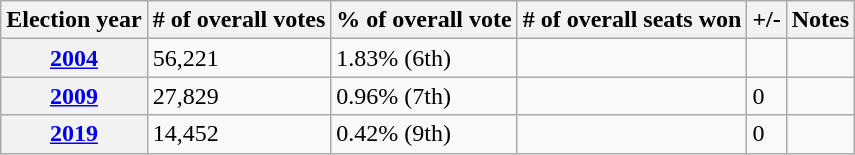<table class=wikitable>
<tr>
<th>Election year</th>
<th># of overall votes</th>
<th>% of overall vote</th>
<th># of overall seats won</th>
<th>+/-</th>
<th>Notes</th>
</tr>
<tr>
<th><a href='#'>2004</a></th>
<td>56,221</td>
<td>1.83% (6th)</td>
<td></td>
<td></td>
<td></td>
</tr>
<tr>
<th><a href='#'>2009</a></th>
<td>27,829</td>
<td>0.96% (7th)</td>
<td></td>
<td> 0</td>
<td></td>
</tr>
<tr>
<th><a href='#'>2019</a></th>
<td>14,452</td>
<td>0.42% (9th)</td>
<td></td>
<td> 0</td>
<td></td>
</tr>
</table>
